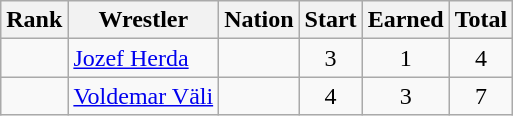<table class="wikitable sortable" style="text-align:center;">
<tr>
<th>Rank</th>
<th>Wrestler</th>
<th>Nation</th>
<th>Start</th>
<th>Earned</th>
<th>Total</th>
</tr>
<tr>
<td></td>
<td align=left><a href='#'>Jozef Herda</a></td>
<td align=left></td>
<td>3</td>
<td>1</td>
<td>4</td>
</tr>
<tr>
<td></td>
<td align=left><a href='#'>Voldemar Väli</a></td>
<td align=left></td>
<td>4</td>
<td>3</td>
<td>7</td>
</tr>
</table>
